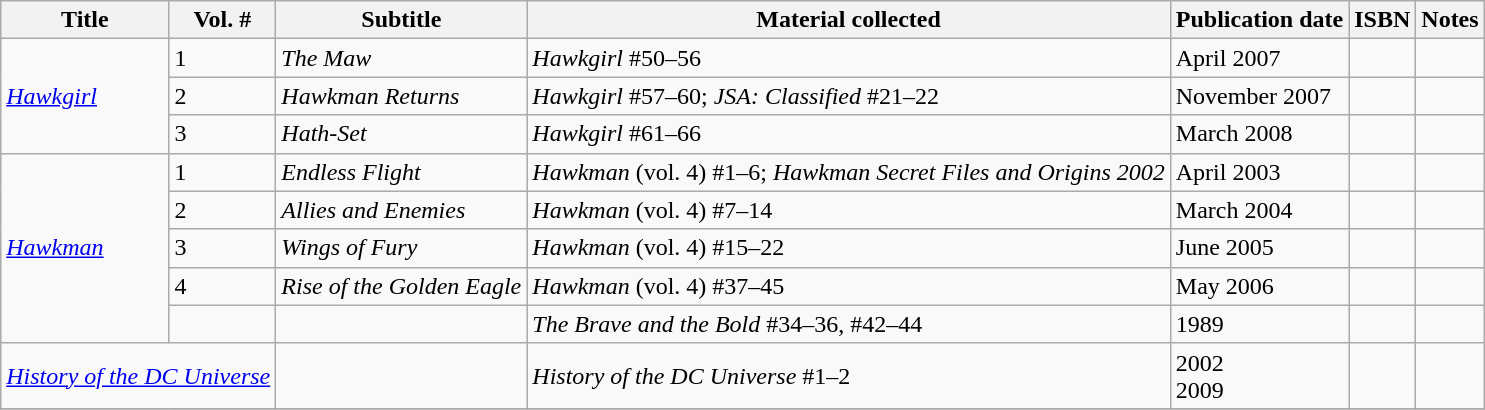<table class="wikitable">
<tr>
<th>Title</th>
<th>Vol. #</th>
<th>Subtitle</th>
<th>Material collected</th>
<th>Publication date</th>
<th>ISBN</th>
<th>Notes</th>
</tr>
<tr>
<td rowspan="3"><em><a href='#'>Hawkgirl</a></em></td>
<td>1</td>
<td><em>The Maw</em></td>
<td><em>Hawkgirl</em> #50–56</td>
<td>April 2007</td>
<td></td>
<td></td>
</tr>
<tr>
<td>2</td>
<td><em>Hawkman Returns</em></td>
<td><em>Hawkgirl</em> #57–60; <em>JSA: Classified</em> #21–22</td>
<td style=white-space:nowrap>November 2007</td>
<td style=white-space:nowrap></td>
<td></td>
</tr>
<tr>
<td>3</td>
<td><em>Hath-Set</em></td>
<td><em>Hawkgirl</em> #61–66</td>
<td>March 2008</td>
<td></td>
<td></td>
</tr>
<tr>
<td rowspan="5"><em><a href='#'>Hawkman</a></em></td>
<td>1</td>
<td><em>Endless Flight</em></td>
<td><em>Hawkman</em> (vol. 4) #1–6; <em>Hawkman Secret Files and Origins 2002</em></td>
<td>April 2003</td>
<td></td>
<td></td>
</tr>
<tr>
<td>2</td>
<td><em>Allies and Enemies</em></td>
<td><em>Hawkman</em> (vol. 4) #7–14</td>
<td>March 2004</td>
<td></td>
<td></td>
</tr>
<tr>
<td>3</td>
<td><em>Wings of Fury</em></td>
<td><em>Hawkman</em> (vol. 4) #15–22</td>
<td>June 2005</td>
<td></td>
<td></td>
</tr>
<tr>
<td>4</td>
<td><em>Rise of the Golden Eagle</em></td>
<td><em>Hawkman</em> (vol. 4) #37–45</td>
<td>May 2006</td>
<td></td>
<td></td>
</tr>
<tr>
<td></td>
<td></td>
<td><em>The Brave and the Bold</em> #34–36, #42–44</td>
<td>1989</td>
<td></td>
<td></td>
</tr>
<tr>
<td colspan="2"><em><a href='#'>History of the DC Universe</a></em></td>
<td></td>
<td><em>History of the DC Universe</em> #1–2</td>
<td>2002<br>2009</td>
<td><br></td>
<td></td>
</tr>
<tr>
</tr>
</table>
